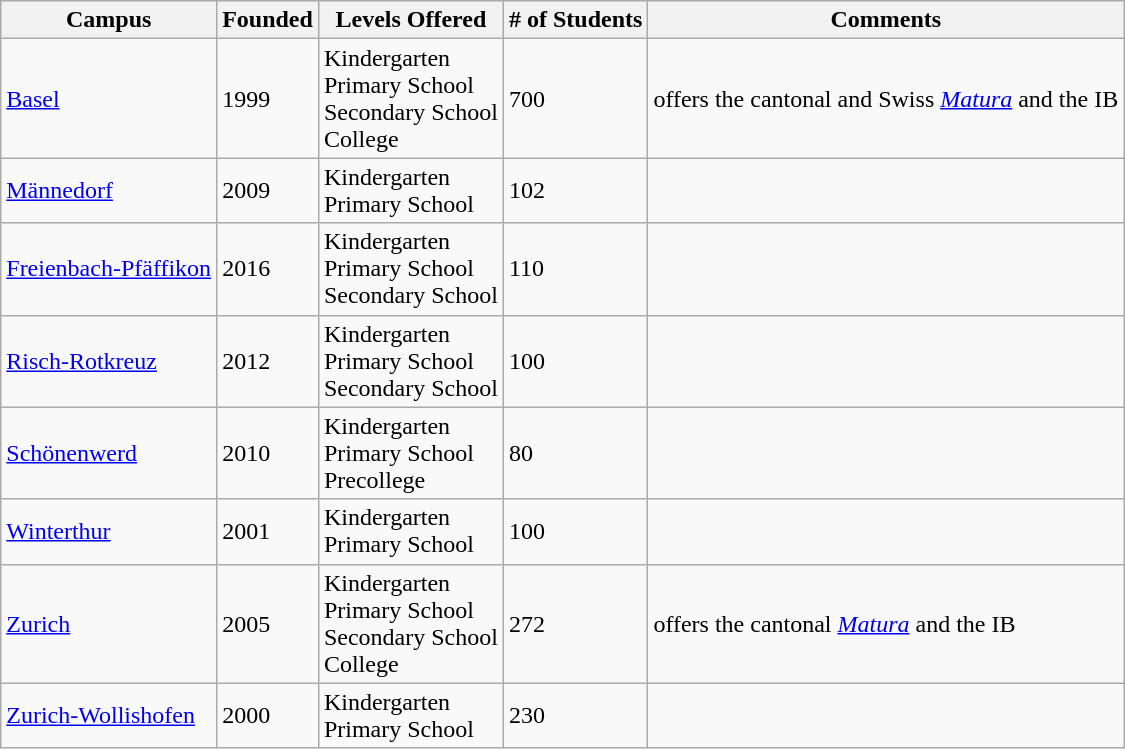<table class="wikitable">
<tr>
<th>Campus</th>
<th>Founded</th>
<th>Levels Offered</th>
<th># of Students</th>
<th>Comments</th>
</tr>
<tr>
<td><a href='#'>Basel</a></td>
<td>1999</td>
<td>Kindergarten<br>Primary School<br>Secondary School<br>College</td>
<td>700</td>
<td>offers the cantonal and Swiss <em><a href='#'>Matura</a></em> and the IB</td>
</tr>
<tr>
<td><a href='#'>Männedorf</a></td>
<td>2009</td>
<td>Kindergarten<br>Primary School</td>
<td>102</td>
<td></td>
</tr>
<tr>
<td><a href='#'>Freienbach-Pfäffikon</a></td>
<td>2016</td>
<td>Kindergarten<br>Primary School<br>Secondary School</td>
<td>110</td>
<td></td>
</tr>
<tr>
<td><a href='#'>Risch-Rotkreuz</a></td>
<td>2012</td>
<td>Kindergarten<br>Primary School<br>Secondary School</td>
<td>100</td>
<td></td>
</tr>
<tr>
<td><a href='#'>Schönenwerd</a></td>
<td>2010</td>
<td>Kindergarten<br>Primary School<br>Precollege</td>
<td>80</td>
<td></td>
</tr>
<tr>
<td><a href='#'>Winterthur</a></td>
<td>2001</td>
<td>Kindergarten<br>Primary School</td>
<td>100</td>
<td></td>
</tr>
<tr>
<td><a href='#'>Zurich</a></td>
<td>2005</td>
<td>Kindergarten<br>Primary School<br>Secondary School<br>College</td>
<td>272</td>
<td>offers the cantonal <em><a href='#'>Matura</a></em> and the IB</td>
</tr>
<tr>
<td><a href='#'>Zurich-Wollishofen</a></td>
<td>2000</td>
<td>Kindergarten<br>Primary School</td>
<td>230</td>
<td></td>
</tr>
</table>
